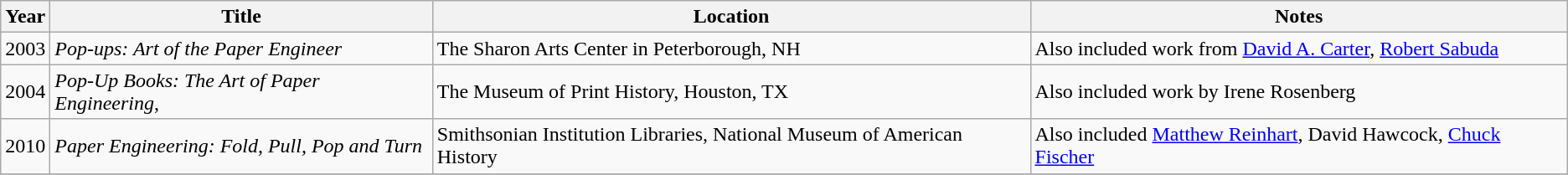<table class="wikitable sortable">
<tr>
<th>Year</th>
<th>Title</th>
<th class="unsortable">Location</th>
<th class="unsortable">Notes</th>
</tr>
<tr>
<td>2003</td>
<td><em>Pop-ups: Art of the Paper Engineer</em></td>
<td>The Sharon Arts Center in Peterborough, NH</td>
<td>Also included work from <a href='#'>David A. Carter</a>, <a href='#'>Robert Sabuda</a></td>
</tr>
<tr>
<td>2004</td>
<td><em>Pop-Up Books: The Art of Paper Engineering</em>,</td>
<td>The Museum of Print History, Houston, TX</td>
<td>Also included work by Irene Rosenberg</td>
</tr>
<tr>
<td>2010</td>
<td><em>Paper Engineering: Fold, Pull, Pop and Turn</em></td>
<td>Smithsonian Institution Libraries, National Museum of American History</td>
<td>Also included <a href='#'>Matthew Reinhart</a>, David Hawcock, <a href='#'>Chuck Fischer</a></td>
</tr>
<tr>
</tr>
</table>
